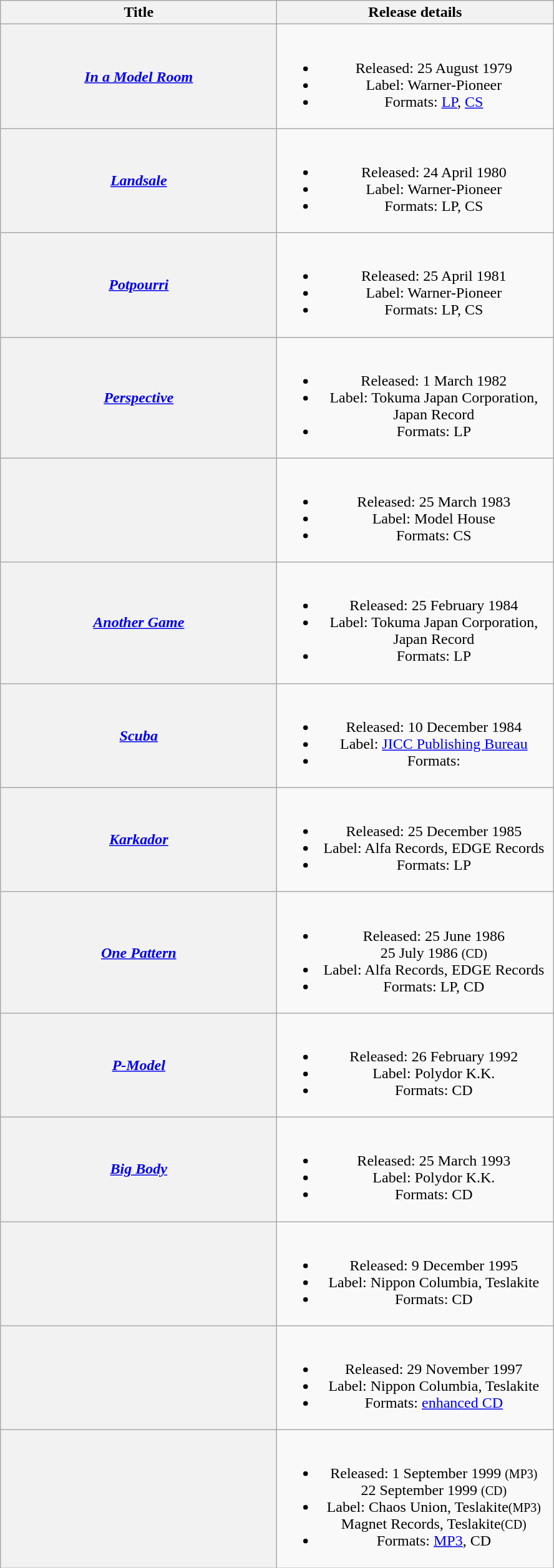<table class="wikitable plainrowheaders" style="text-align:center;">
<tr>
<th scope="col" style="width:18em;">Title</th>
<th scope="col" style="width:18em;">Release details</th>
</tr>
<tr>
<th scope="row"><em><a href='#'>In a Model Room</a></em></th>
<td><br><ul><li>Released: 25 August 1979</li><li>Label: Warner-Pioneer</li><li>Formats: <a href='#'>LP</a>, <a href='#'>CS</a></li></ul></td>
</tr>
<tr>
<th scope="row"><em><a href='#'>Landsale</a></em></th>
<td><br><ul><li>Released: 24 April 1980</li><li>Label: Warner-Pioneer</li><li>Formats: LP, CS</li></ul></td>
</tr>
<tr>
<th scope="row"><em><a href='#'>Potpourri</a></em></th>
<td><br><ul><li>Released: 25 April 1981</li><li>Label: Warner-Pioneer</li><li>Formats: LP, CS</li></ul></td>
</tr>
<tr>
<th scope="row"><em><a href='#'>Perspective</a></em></th>
<td><br><ul><li>Released: 1 March 1982</li><li>Label: Tokuma Japan Corporation, Japan Record</li><li>Formats: LP</li></ul></td>
</tr>
<tr>
<th scope="row"></th>
<td><br><ul><li>Released: 25 March 1983</li><li>Label: Model House</li><li>Formats: CS</li></ul></td>
</tr>
<tr>
<th scope="row"><em><a href='#'>Another Game</a></em></th>
<td><br><ul><li>Released: 25 February 1984</li><li>Label: Tokuma Japan Corporation, Japan Record</li><li>Formats: LP</li></ul></td>
</tr>
<tr>
<th scope="row"><em><a href='#'>Scuba</a></em></th>
<td><br><ul><li>Released: 10 December 1984</li><li>Label: <a href='#'>JICC Publishing Bureau</a></li><li>Formats: </li></ul></td>
</tr>
<tr>
<th scope="row"><em><a href='#'>Karkador</a></em></th>
<td><br><ul><li>Released: 25 December 1985</li><li>Label: Alfa Records, EDGE Records</li><li>Formats: LP</li></ul></td>
</tr>
<tr>
<th scope="row"><em><a href='#'>One Pattern</a></em></th>
<td><br><ul><li>Released: 25 June 1986<br>25 July 1986 <small>(CD)</small></li><li>Label: Alfa Records, EDGE Records</li><li>Formats: LP, CD</li></ul></td>
</tr>
<tr>
<th scope="row"><em><a href='#'>P-Model</a></em></th>
<td><br><ul><li>Released: 26 February 1992</li><li>Label: Polydor K.K.</li><li>Formats: CD</li></ul></td>
</tr>
<tr>
<th scope="row"><em><a href='#'>Big Body</a></em></th>
<td><br><ul><li>Released: 25 March 1993</li><li>Label: Polydor K.K.</li><li>Formats: CD</li></ul></td>
</tr>
<tr>
<th scope="row"></th>
<td><br><ul><li>Released: 9 December 1995</li><li>Label: Nippon Columbia, Teslakite</li><li>Formats: CD</li></ul></td>
</tr>
<tr>
<th scope="row"></th>
<td><br><ul><li>Released: 29 November 1997</li><li>Label: Nippon Columbia, Teslakite</li><li>Formats: <a href='#'>enhanced CD</a></li></ul></td>
</tr>
<tr>
<th scope="row"></th>
<td><br><ul><li>Released: 1 September 1999 <small>(MP3)</small><br>22 September 1999 <small>(CD)</small></li><li>Label: Chaos Union, Teslakite<small>(MP3)</small><br>Magnet Records, Teslakite<small>(CD)</small></li><li>Formats: <a href='#'>MP3</a>, CD</li></ul></td>
</tr>
</table>
